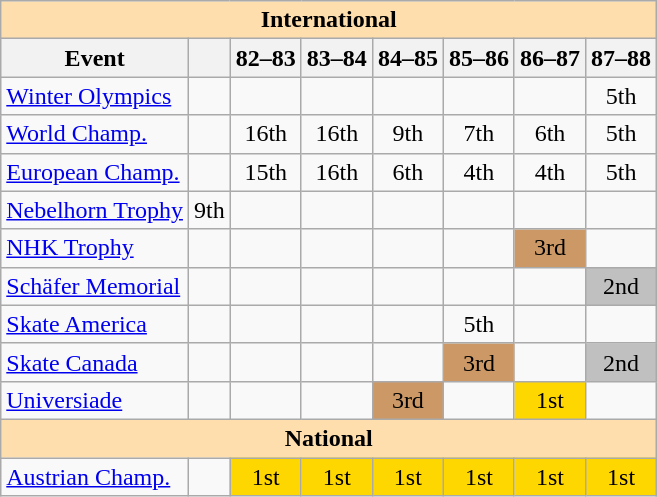<table class="wikitable" style="text-align:center">
<tr>
<th style="background-color: #ffdead; " colspan=8 align=center>International</th>
</tr>
<tr>
<th>Event</th>
<th></th>
<th>82–83</th>
<th>83–84</th>
<th>84–85</th>
<th>85–86</th>
<th>86–87</th>
<th>87–88</th>
</tr>
<tr>
<td align=left><a href='#'>Winter Olympics</a></td>
<td></td>
<td></td>
<td></td>
<td></td>
<td></td>
<td></td>
<td>5th</td>
</tr>
<tr>
<td align=left><a href='#'>World Champ.</a></td>
<td></td>
<td>16th</td>
<td>16th</td>
<td>9th</td>
<td>7th</td>
<td>6th</td>
<td>5th</td>
</tr>
<tr>
<td align=left><a href='#'>European Champ.</a></td>
<td></td>
<td>15th</td>
<td>16th</td>
<td>6th</td>
<td>4th</td>
<td>4th</td>
<td>5th</td>
</tr>
<tr>
<td align=left><a href='#'>Nebelhorn Trophy</a></td>
<td>9th</td>
<td></td>
<td></td>
<td></td>
<td></td>
<td></td>
<td></td>
</tr>
<tr>
<td align=left><a href='#'>NHK Trophy</a></td>
<td></td>
<td></td>
<td></td>
<td></td>
<td></td>
<td bgcolor=cc9966>3rd</td>
<td></td>
</tr>
<tr>
<td align=left><a href='#'>Schäfer Memorial</a></td>
<td></td>
<td></td>
<td></td>
<td></td>
<td></td>
<td></td>
<td bgcolor=silver>2nd</td>
</tr>
<tr>
<td align=left><a href='#'>Skate America</a></td>
<td></td>
<td></td>
<td></td>
<td></td>
<td>5th</td>
<td></td>
<td></td>
</tr>
<tr>
<td align=left><a href='#'>Skate Canada</a></td>
<td></td>
<td></td>
<td></td>
<td></td>
<td bgcolor=cc9966>3rd</td>
<td></td>
<td bgcolor=silver>2nd</td>
</tr>
<tr>
<td align=left><a href='#'>Universiade</a></td>
<td></td>
<td></td>
<td></td>
<td bgcolor=cc9966>3rd</td>
<td></td>
<td bgcolor=gold>1st</td>
<td></td>
</tr>
<tr>
<th style="background-color: #ffdead; " colspan=8 align=center>National</th>
</tr>
<tr>
<td align=left><a href='#'>Austrian Champ.</a></td>
<td></td>
<td bgcolor=gold>1st</td>
<td bgcolor=gold>1st</td>
<td bgcolor=gold>1st</td>
<td bgcolor=gold>1st</td>
<td bgcolor=gold>1st</td>
<td bgcolor=gold>1st</td>
</tr>
</table>
